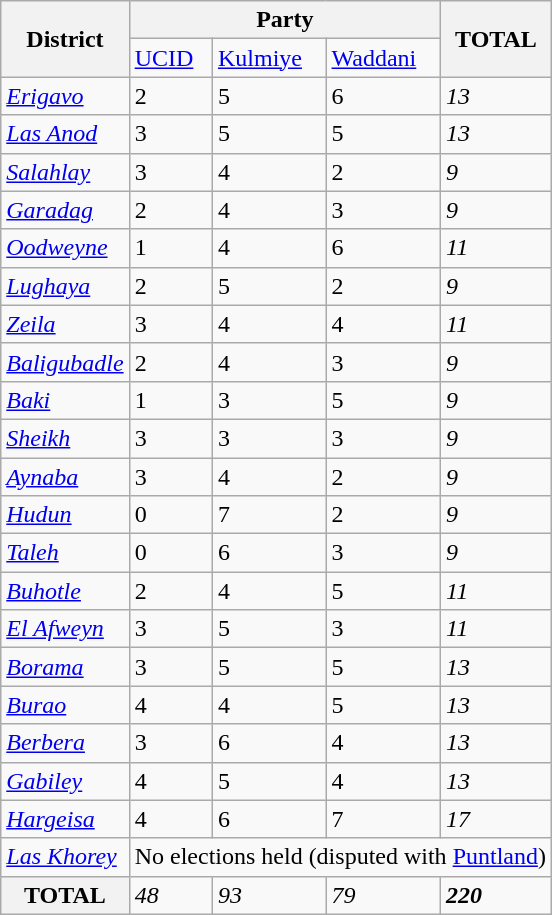<table class="wikitable">
<tr>
<th rowspan="2">District</th>
<th colspan="3">Party</th>
<th rowspan="2">TOTAL</th>
</tr>
<tr>
<td><a href='#'>UCID</a></td>
<td><a href='#'>Kulmiye</a></td>
<td><a href='#'>Waddani</a></td>
</tr>
<tr>
<td><a href='#'><em>Erigavo</em></a></td>
<td>2</td>
<td>5</td>
<td>6</td>
<td><em>13</em></td>
</tr>
<tr>
<td><a href='#'><em>Las Anod</em></a></td>
<td>3</td>
<td>5</td>
<td>5</td>
<td><em>13</em></td>
</tr>
<tr>
<td><a href='#'><em>Salahlay</em></a></td>
<td>3</td>
<td>4</td>
<td>2</td>
<td><em>9</em></td>
</tr>
<tr>
<td><em><a href='#'>Garadag</a></em></td>
<td>2</td>
<td>4</td>
<td>3</td>
<td><em>9</em></td>
</tr>
<tr>
<td><a href='#'><em>Oodweyne</em></a></td>
<td>1</td>
<td>4</td>
<td>6</td>
<td><em>11</em></td>
</tr>
<tr>
<td><a href='#'><em>Lughaya</em></a></td>
<td>2</td>
<td>5</td>
<td>2</td>
<td><em>9</em></td>
</tr>
<tr>
<td><a href='#'><em>Zeila</em></a></td>
<td>3</td>
<td>4</td>
<td>4</td>
<td><em>11</em></td>
</tr>
<tr>
<td><em><a href='#'>Baligubadle</a></em></td>
<td>2</td>
<td>4</td>
<td>3</td>
<td><em>9</em></td>
</tr>
<tr>
<td><a href='#'><em>Baki</em></a></td>
<td>1</td>
<td>3</td>
<td>5</td>
<td><em>9</em></td>
</tr>
<tr>
<td><a href='#'><em>Sheikh</em></a></td>
<td>3</td>
<td>3</td>
<td>3</td>
<td><em>9</em></td>
</tr>
<tr>
<td><a href='#'><em>Aynaba</em></a></td>
<td>3</td>
<td>4</td>
<td>2</td>
<td><em>9</em></td>
</tr>
<tr>
<td><a href='#'><em>Hudun</em></a></td>
<td>0</td>
<td>7</td>
<td>2</td>
<td><em>9</em></td>
</tr>
<tr>
<td><a href='#'><em>Taleh</em></a></td>
<td>0</td>
<td>6</td>
<td>3</td>
<td><em>9</em></td>
</tr>
<tr>
<td><a href='#'><em>Buhotle</em></a></td>
<td>2</td>
<td>4</td>
<td>5</td>
<td><em>11</em></td>
</tr>
<tr>
<td><a href='#'><em>El Afweyn</em></a></td>
<td>3</td>
<td>5</td>
<td>3</td>
<td><em>11</em></td>
</tr>
<tr>
<td><a href='#'><em>Borama</em></a></td>
<td>3</td>
<td>5</td>
<td>5</td>
<td><em>13</em></td>
</tr>
<tr>
<td><a href='#'><em>Burao</em></a></td>
<td>4</td>
<td>4</td>
<td>5</td>
<td><em>13</em></td>
</tr>
<tr>
<td><a href='#'><em>Berbera</em></a></td>
<td>3</td>
<td>6</td>
<td>4</td>
<td><em>13</em></td>
</tr>
<tr>
<td><a href='#'><em>Gabiley</em></a></td>
<td>4</td>
<td>5</td>
<td>4</td>
<td><em>13</em></td>
</tr>
<tr>
<td><a href='#'><em>Hargeisa</em></a></td>
<td>4</td>
<td>6</td>
<td>7</td>
<td><em>17</em></td>
</tr>
<tr>
<td><a href='#'><em>Las Khorey</em></a></td>
<td colspan="4">No elections held (disputed with <a href='#'>Puntland</a>)</td>
</tr>
<tr>
<th>TOTAL</th>
<td><em>48</em></td>
<td><em>93</em></td>
<td><em>79</em></td>
<td><strong><em>220</em></strong></td>
</tr>
</table>
